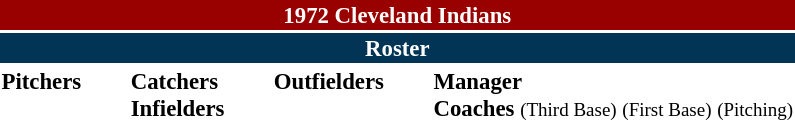<table class="toccolours" style="font-size: 95%;">
<tr>
<th colspan="10" style="background-color: #990000; color: white; text-align: center;">1972 Cleveland Indians</th>
</tr>
<tr>
<td colspan="10" style="background-color: #023456; color: white; text-align: center;"><strong>Roster</strong></td>
</tr>
<tr>
<td valign="top"><strong>Pitchers</strong><br>














</td>
<td width="25px"></td>
<td valign="top"><strong>Catchers</strong><br>


<strong>Infielders</strong>







</td>
<td width="25px"></td>
<td valign="top"><strong>Outfielders</strong><br>







</td>
<td width="25px"></td>
<td valign="top"><strong>Manager</strong><br>
<strong>Coaches</strong>

 <small>(Third Base)</small>
 <small>(First Base)</small>
 <small>(Pitching)</small></td>
</tr>
</table>
